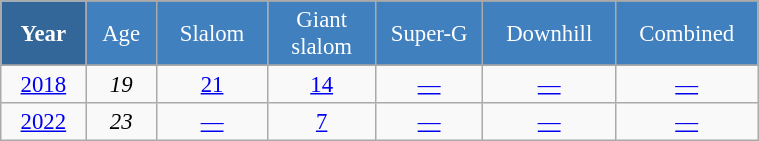<table class="wikitable" style="font-size:95%; text-align:center; border:grey solid 1px; border-collapse:collapse;" width="40%">
<tr style="background-color:#369; color:white;">
<td rowspan="2" colspan="1" width="4%"><strong>Year</strong></td>
</tr>
<tr style="background-color:#4180be; color:white;">
<td width="3%">Age</td>
<td width="5%">Slalom</td>
<td width="5%">Giant slalom</td>
<td width="5%">Super-G</td>
<td width="5%">Downhill</td>
<td width="5%">Combined</td>
</tr>
<tr style="background-color:#8CB2D8; color:white;">
</tr>
<tr>
<td><a href='#'>2018</a></td>
<td><em>19</em></td>
<td><a href='#'>21</a></td>
<td><a href='#'>14</a></td>
<td><a href='#'>—</a></td>
<td><a href='#'>—</a></td>
<td><a href='#'>—</a></td>
</tr>
<tr>
<td><a href='#'>2022</a></td>
<td><em>23</em></td>
<td><a href='#'>—</a></td>
<td><a href='#'>7</a></td>
<td><a href='#'>—</a></td>
<td><a href='#'>—</a></td>
<td><a href='#'>—</a></td>
</tr>
</table>
